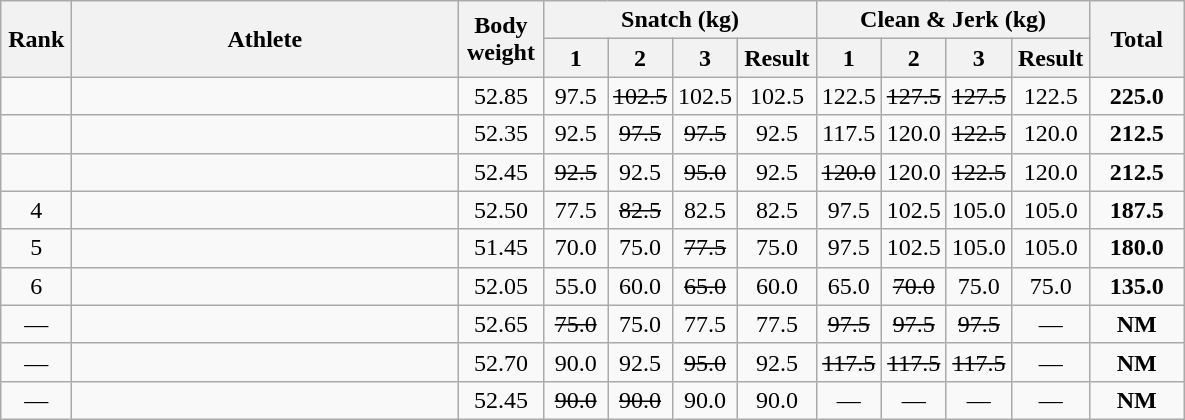<table class = "wikitable" style="text-align:center;">
<tr>
<th rowspan=2 width=40>Rank</th>
<th rowspan=2 width=250>Athlete</th>
<th rowspan=2 width=50>Body weight</th>
<th colspan=4>Snatch (kg)</th>
<th colspan=4>Clean & Jerk (kg)</th>
<th rowspan=2 width=55>Total</th>
</tr>
<tr>
<th width=35>1</th>
<th width=35>2</th>
<th width=35>3</th>
<th width=45>Result</th>
<th width=35>1</th>
<th width=35>2</th>
<th width=35>3</th>
<th width=45>Result</th>
</tr>
<tr>
<td></td>
<td align=left></td>
<td>52.85</td>
<td>97.5</td>
<td><s>102.5</s></td>
<td>102.5</td>
<td>102.5</td>
<td>122.5</td>
<td><s>127.5</s></td>
<td><s>127.5</s></td>
<td>122.5</td>
<td><strong>225.0</strong></td>
</tr>
<tr>
<td></td>
<td align=left></td>
<td>52.35</td>
<td>92.5</td>
<td><s>97.5</s></td>
<td><s>97.5</s></td>
<td>92.5</td>
<td>117.5</td>
<td>120.0</td>
<td><s>122.5</s></td>
<td>120.0</td>
<td><strong>212.5</strong></td>
</tr>
<tr>
<td></td>
<td align=left></td>
<td>52.45</td>
<td><s>92.5</s></td>
<td>92.5</td>
<td><s>95.0</s></td>
<td>92.5</td>
<td><s>120.0</s></td>
<td>120.0</td>
<td><s>122.5</s></td>
<td>120.0</td>
<td><strong>212.5</strong></td>
</tr>
<tr>
<td>4</td>
<td align=left></td>
<td>52.50</td>
<td>77.5</td>
<td><s>82.5</s></td>
<td>82.5</td>
<td>82.5</td>
<td>97.5</td>
<td>102.5</td>
<td>105.0</td>
<td>105.0</td>
<td><strong>187.5</strong></td>
</tr>
<tr>
<td>5</td>
<td align=left></td>
<td>51.45</td>
<td>70.0</td>
<td>75.0</td>
<td><s>77.5</s></td>
<td>75.0</td>
<td>97.5</td>
<td>102.5</td>
<td>105.0</td>
<td>105.0</td>
<td><strong>180.0</strong></td>
</tr>
<tr>
<td>6</td>
<td align=left></td>
<td>52.05</td>
<td>55.0</td>
<td>60.0</td>
<td><s>65.0</s></td>
<td>60.0</td>
<td>65.0</td>
<td><s>70.0</s></td>
<td>75.0</td>
<td>75.0</td>
<td><strong>135.0</strong></td>
</tr>
<tr>
<td>—</td>
<td align=left></td>
<td>52.65</td>
<td><s>75.0</s></td>
<td>75.0</td>
<td>77.5</td>
<td>77.5</td>
<td><s>97.5</s></td>
<td><s>97.5</s></td>
<td><s>97.5</s></td>
<td>—</td>
<td><strong>NM</strong></td>
</tr>
<tr>
<td>—</td>
<td align=left></td>
<td>52.70</td>
<td>90.0</td>
<td>92.5</td>
<td><s>95.0</s></td>
<td>92.5</td>
<td><s>117.5</s></td>
<td><s>117.5</s></td>
<td><s>117.5</s></td>
<td>—</td>
<td><strong>NM</strong></td>
</tr>
<tr>
<td>—</td>
<td align=left></td>
<td>52.45</td>
<td><s>90.0</s></td>
<td><s>90.0</s></td>
<td>90.0</td>
<td>90.0</td>
<td>—</td>
<td>—</td>
<td>—</td>
<td>—</td>
<td><strong>NM</strong></td>
</tr>
</table>
